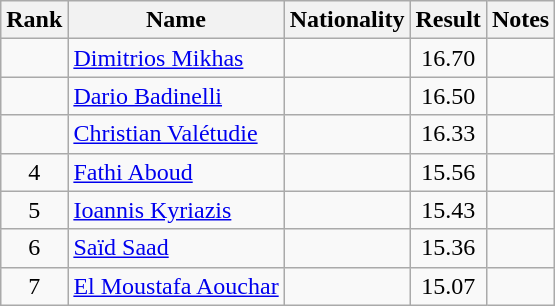<table class="wikitable sortable" style="text-align:center">
<tr>
<th>Rank</th>
<th>Name</th>
<th>Nationality</th>
<th>Result</th>
<th>Notes</th>
</tr>
<tr>
<td></td>
<td align=left><a href='#'>Dimitrios Mikhas</a></td>
<td align=left></td>
<td>16.70</td>
<td></td>
</tr>
<tr>
<td></td>
<td align=left><a href='#'>Dario Badinelli</a></td>
<td align=left></td>
<td>16.50</td>
<td></td>
</tr>
<tr>
<td></td>
<td align=left><a href='#'>Christian Valétudie</a></td>
<td align=left></td>
<td>16.33</td>
<td></td>
</tr>
<tr>
<td>4</td>
<td align=left><a href='#'>Fathi Aboud</a></td>
<td align=left></td>
<td>15.56</td>
<td></td>
</tr>
<tr>
<td>5</td>
<td align=left><a href='#'>Ioannis Kyriazis</a></td>
<td align=left></td>
<td>15.43</td>
<td></td>
</tr>
<tr>
<td>6</td>
<td align=left><a href='#'>Saïd Saad</a></td>
<td align=left></td>
<td>15.36</td>
<td></td>
</tr>
<tr>
<td>7</td>
<td align=left><a href='#'>El Moustafa Aouchar</a></td>
<td align=left></td>
<td>15.07</td>
<td></td>
</tr>
</table>
